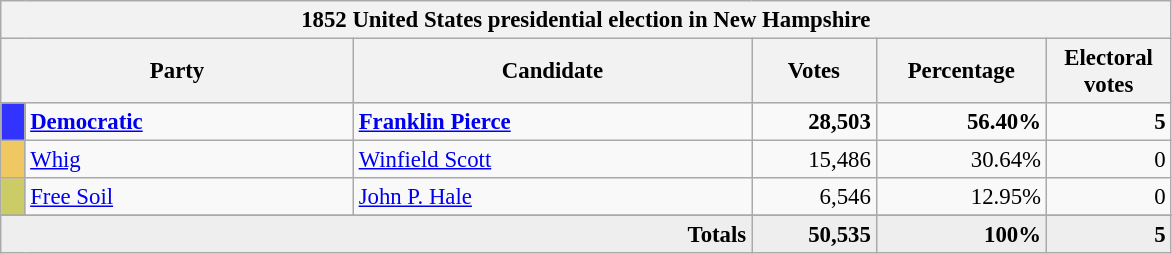<table class="wikitable" style="font-size: 95%;">
<tr>
<th colspan="6">1852 United States presidential election in New Hampshire</th>
</tr>
<tr bgcolor="#EEEEEE" align="center">
<th colspan="2" style="width: 15em">Party</th>
<th style="width: 17em">Candidate</th>
<th style="width: 5em">Votes</th>
<th style="width: 7em">Percentage</th>
<th style="width: 5em">Electoral votes</th>
</tr>
<tr>
<th style="background-color:#3333FF; width: 3px"></th>
<td style="width: 130px"><strong><a href='#'>Democratic</a></strong></td>
<td><strong><a href='#'>Franklin Pierce</a></strong></td>
<td align="right"><strong>28,503</strong></td>
<td align="right"><strong>56.40%</strong></td>
<td align="right"><strong>5</strong></td>
</tr>
<tr>
<th style="background-color:#F0C862; width: 3px"></th>
<td style="width: 130px"><a href='#'>Whig</a></td>
<td><a href='#'>Winfield Scott</a></td>
<td align="right">15,486</td>
<td align="right">30.64%</td>
<td align="right">0</td>
</tr>
<tr>
<th style="background-color:#CCCC66; width: 3px"></th>
<td style="width: 130px"><a href='#'>Free Soil</a></td>
<td><a href='#'>John P. Hale</a></td>
<td align="right">6,546</td>
<td align="right">12.95%</td>
<td align="right">0</td>
</tr>
<tr>
</tr>
<tr bgcolor="#EEEEEE">
<td colspan="3" align="right"><strong>Totals</strong></td>
<td align="right"><strong>50,535</strong></td>
<td align="right"><strong>100%</strong></td>
<td align="right"><strong>5</strong></td>
</tr>
</table>
